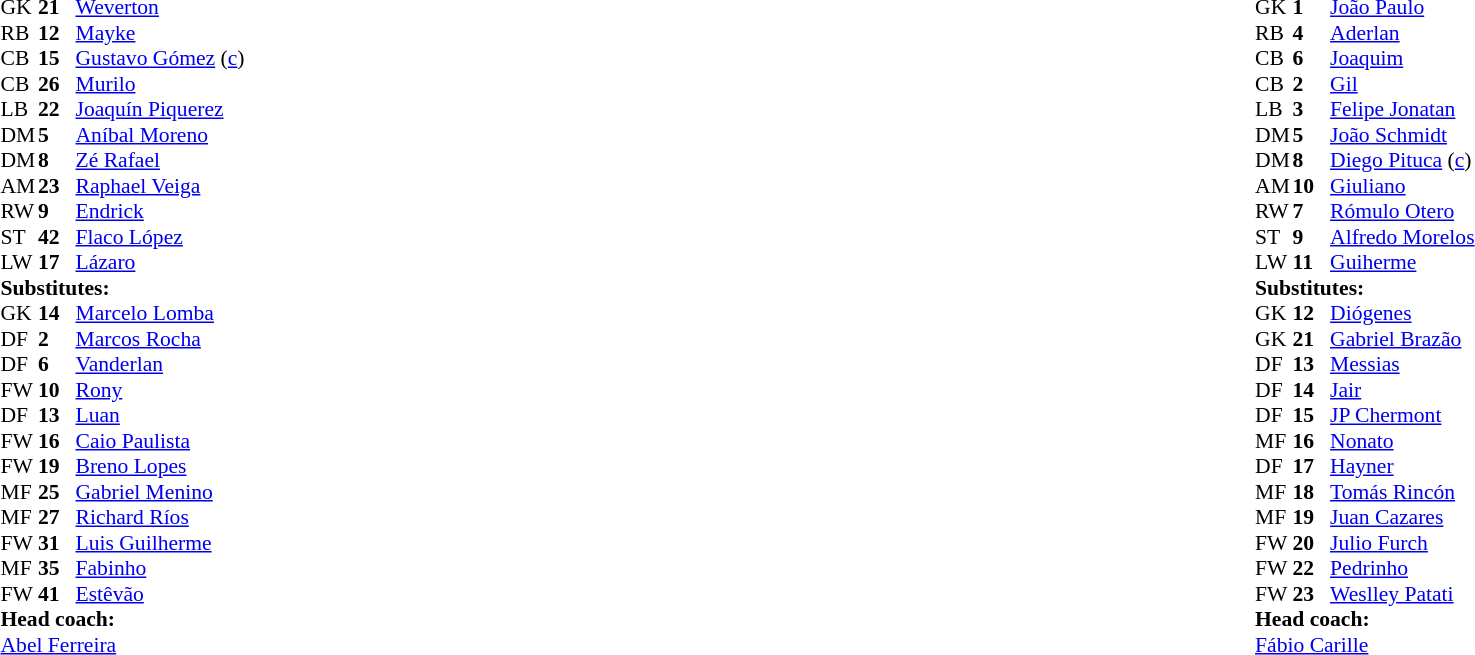<table width="100%">
<tr>
<td style="vertical-align:top; width:40%"><br><table style="font-size: 90%" cellspacing="0" cellpadding="0">
<tr>
<th width=25></th>
<th width=25></th>
</tr>
<tr>
<td>GK</td>
<td><strong>21</strong></td>
<td> <a href='#'>Weverton</a></td>
</tr>
<tr>
<td>RB</td>
<td><strong>12</strong></td>
<td> <a href='#'>Mayke</a></td>
<td></td>
</tr>
<tr>
<td>CB</td>
<td><strong>15</strong></td>
<td> <a href='#'>Gustavo Gómez</a> (<a href='#'>c</a>)</td>
<td></td>
<td></td>
</tr>
<tr>
<td>CB</td>
<td><strong>26</strong></td>
<td> <a href='#'>Murilo</a></td>
</tr>
<tr>
<td>LB</td>
<td><strong>22</strong></td>
<td> <a href='#'>Joaquín Piquerez</a></td>
</tr>
<tr>
<td>DM</td>
<td><strong>5</strong></td>
<td> <a href='#'>Aníbal Moreno</a></td>
</tr>
<tr>
<td>DM</td>
<td><strong>8</strong></td>
<td> <a href='#'>Zé Rafael</a></td>
<td></td>
<td></td>
</tr>
<tr>
<td>AM</td>
<td><strong>23</strong></td>
<td> <a href='#'>Raphael Veiga</a></td>
</tr>
<tr>
<td>RW</td>
<td><strong>9</strong></td>
<td> <a href='#'>Endrick</a></td>
<td></td>
<td></td>
</tr>
<tr>
<td>ST</td>
<td><strong>42</strong></td>
<td> <a href='#'>Flaco López</a></td>
<td></td>
<td></td>
</tr>
<tr>
<td>LW</td>
<td><strong>17</strong></td>
<td> <a href='#'>Lázaro</a></td>
<td></td>
<td></td>
</tr>
<tr>
<td colspan=3><strong>Substitutes:</strong></td>
</tr>
<tr>
<td>GK</td>
<td><strong>14</strong></td>
<td> <a href='#'>Marcelo Lomba</a></td>
</tr>
<tr>
<td>DF</td>
<td><strong>2</strong></td>
<td> <a href='#'>Marcos Rocha</a></td>
<td></td>
<td></td>
</tr>
<tr>
<td>DF</td>
<td><strong>6</strong></td>
<td> <a href='#'>Vanderlan</a></td>
</tr>
<tr>
<td>FW</td>
<td><strong>10</strong></td>
<td> <a href='#'>Rony</a></td>
<td></td>
<td></td>
</tr>
<tr>
<td>DF</td>
<td><strong>13</strong></td>
<td> <a href='#'>Luan</a></td>
<td></td>
<td></td>
</tr>
<tr>
<td>FW</td>
<td><strong>16</strong></td>
<td> <a href='#'>Caio Paulista</a></td>
</tr>
<tr>
<td>FW</td>
<td><strong>19</strong></td>
<td> <a href='#'>Breno Lopes</a></td>
</tr>
<tr>
<td>MF</td>
<td><strong>25</strong></td>
<td> <a href='#'>Gabriel Menino</a></td>
</tr>
<tr>
<td>MF</td>
<td><strong>27</strong></td>
<td> <a href='#'>Richard Ríos</a></td>
<td></td>
<td></td>
</tr>
<tr>
<td>FW</td>
<td><strong>31</strong></td>
<td> <a href='#'>Luis Guilherme</a></td>
<td></td>
<td></td>
</tr>
<tr>
<td>MF</td>
<td><strong>35</strong></td>
<td> <a href='#'>Fabinho</a></td>
</tr>
<tr>
<td>FW</td>
<td><strong>41</strong></td>
<td> <a href='#'>Estêvão</a></td>
</tr>
<tr>
<td colspan=3><strong>Head coach:</strong></td>
</tr>
<tr>
<td colspan="4"> <a href='#'>Abel Ferreira</a></td>
</tr>
</table>
</td>
<td style="vertical-align:top; width:50%"><br><table cellspacing="0" cellpadding="0" style="font-size:90%; margin:auto">
<tr>
<th width=25></th>
<th width=25></th>
</tr>
<tr>
<td>GK</td>
<td><strong>1</strong></td>
<td> <a href='#'>João Paulo</a></td>
</tr>
<tr>
<td>RB</td>
<td><strong>4</strong></td>
<td> <a href='#'>Aderlan</a></td>
<td></td>
<td></td>
</tr>
<tr>
<td>CB</td>
<td><strong>6</strong></td>
<td> <a href='#'>Joaquim</a></td>
</tr>
<tr>
<td>CB</td>
<td><strong>2</strong></td>
<td> <a href='#'>Gil</a></td>
<td></td>
</tr>
<tr>
<td>LB</td>
<td><strong>3</strong></td>
<td> <a href='#'>Felipe Jonatan</a></td>
<td></td>
<td></td>
</tr>
<tr>
<td>DM</td>
<td><strong>5</strong></td>
<td> <a href='#'>João Schmidt</a></td>
</tr>
<tr>
<td>DM</td>
<td><strong>8</strong></td>
<td> <a href='#'>Diego Pituca</a> (<a href='#'>c</a>)</td>
<td></td>
<td></td>
</tr>
<tr>
<td>AM</td>
<td><strong>10</strong></td>
<td> <a href='#'>Giuliano</a></td>
</tr>
<tr>
<td>RW</td>
<td><strong>7</strong></td>
<td> <a href='#'>Rómulo Otero</a></td>
<td></td>
<td></td>
</tr>
<tr>
<td>ST</td>
<td><strong>9</strong></td>
<td> <a href='#'>Alfredo Morelos</a></td>
<td></td>
<td></td>
</tr>
<tr>
<td>LW</td>
<td><strong>11</strong></td>
<td> <a href='#'>Guiherme</a></td>
</tr>
<tr>
<td colspan=3><strong>Substitutes:</strong></td>
</tr>
<tr>
<td>GK</td>
<td><strong>12</strong></td>
<td> <a href='#'>Diógenes</a></td>
</tr>
<tr>
<td>GK</td>
<td><strong>21</strong></td>
<td> <a href='#'>Gabriel Brazão</a></td>
</tr>
<tr>
<td>DF</td>
<td><strong>13</strong></td>
<td> <a href='#'>Messias</a></td>
</tr>
<tr>
<td>DF</td>
<td><strong>14</strong></td>
<td> <a href='#'>Jair</a></td>
</tr>
<tr>
<td>DF</td>
<td><strong>15</strong></td>
<td> <a href='#'>JP Chermont</a></td>
<td></td>
<td></td>
</tr>
<tr>
<td>MF</td>
<td><strong>16</strong></td>
<td> <a href='#'>Nonato</a></td>
</tr>
<tr>
<td>DF</td>
<td><strong>17</strong></td>
<td> <a href='#'>Hayner</a></td>
<td></td>
<td></td>
</tr>
<tr>
<td>MF</td>
<td><strong>18</strong></td>
<td> <a href='#'>Tomás Rincón</a></td>
</tr>
<tr>
<td>MF</td>
<td><strong>19</strong></td>
<td> <a href='#'>Juan Cazares</a></td>
</tr>
<tr>
<td>FW</td>
<td><strong>20</strong></td>
<td> <a href='#'>Julio Furch</a></td>
<td></td>
<td></td>
</tr>
<tr>
<td>FW</td>
<td><strong>22</strong></td>
<td> <a href='#'>Pedrinho</a></td>
<td></td>
<td></td>
</tr>
<tr>
<td>FW</td>
<td><strong>23</strong></td>
<td> <a href='#'>Weslley Patati</a></td>
<td></td>
<td></td>
</tr>
<tr>
<td></td>
</tr>
<tr>
<td colspan=3><strong>Head coach:</strong></td>
</tr>
<tr>
<td colspan="4"> <a href='#'>Fábio Carille</a></td>
</tr>
</table>
</td>
</tr>
</table>
